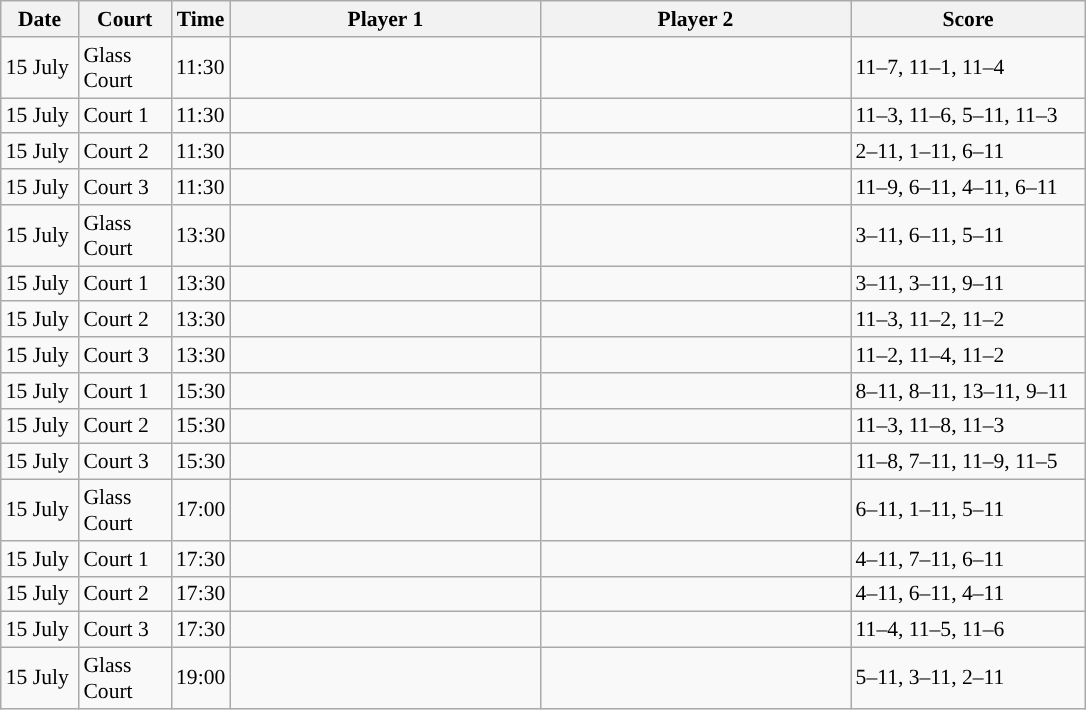<table class="sortable wikitable" style="font-size:90%">
<tr>
<th width="45" class="unsortable">Date</th>
<th width="55">Court</th>
<th width="30">Time</th>
<th width="200">Player 1</th>
<th width="200">Player 2</th>
<th width="150" class="unsortable">Score</th>
</tr>
<tr>
<td>15 July</td>
<td>Glass Court</td>
<td>11:30</td>
<td><strong></strong></td>
<td></td>
<td>11–7, 11–1, 11–4</td>
</tr>
<tr>
<td>15 July</td>
<td>Court 1</td>
<td>11:30</td>
<td><strong></strong></td>
<td></td>
<td>11–3, 11–6, 5–11, 11–3</td>
</tr>
<tr>
<td>15 July</td>
<td>Court 2</td>
<td>11:30</td>
<td></td>
<td><strong></strong></td>
<td>2–11, 1–11, 6–11</td>
</tr>
<tr>
<td>15 July</td>
<td>Court 3</td>
<td>11:30</td>
<td></td>
<td><strong></strong></td>
<td>11–9, 6–11, 4–11, 6–11</td>
</tr>
<tr>
<td>15 July</td>
<td>Glass Court</td>
<td>13:30</td>
<td></td>
<td><strong></strong></td>
<td>3–11, 6–11, 5–11</td>
</tr>
<tr>
<td>15 July</td>
<td>Court 1</td>
<td>13:30</td>
<td></td>
<td><strong></strong></td>
<td>3–11, 3–11, 9–11</td>
</tr>
<tr>
<td>15 July</td>
<td>Court 2</td>
<td>13:30</td>
<td><strong></strong></td>
<td></td>
<td>11–3, 11–2, 11–2</td>
</tr>
<tr>
<td>15 July</td>
<td>Court 3</td>
<td>13:30</td>
<td><strong></strong></td>
<td></td>
<td>11–2, 11–4, 11–2</td>
</tr>
<tr>
<td>15 July</td>
<td>Court 1</td>
<td>15:30</td>
<td></td>
<td><strong></strong></td>
<td>8–11, 8–11, 13–11, 9–11</td>
</tr>
<tr>
<td>15 July</td>
<td>Court 2</td>
<td>15:30</td>
<td><strong></strong></td>
<td></td>
<td>11–3, 11–8, 11–3</td>
</tr>
<tr>
<td>15 July</td>
<td>Court 3</td>
<td>15:30</td>
<td><strong></strong></td>
<td></td>
<td>11–8, 7–11, 11–9, 11–5</td>
</tr>
<tr>
<td>15 July</td>
<td>Glass Court</td>
<td>17:00</td>
<td></td>
<td><strong></strong></td>
<td>6–11, 1–11, 5–11</td>
</tr>
<tr>
<td>15 July</td>
<td>Court 1</td>
<td>17:30</td>
<td></td>
<td><strong></strong></td>
<td>4–11, 7–11, 6–11</td>
</tr>
<tr>
<td>15 July</td>
<td>Court 2</td>
<td>17:30</td>
<td></td>
<td><strong></strong></td>
<td>4–11, 6–11, 4–11</td>
</tr>
<tr>
<td>15 July</td>
<td>Court 3</td>
<td>17:30</td>
<td><strong></strong></td>
<td></td>
<td>11–4, 11–5, 11–6</td>
</tr>
<tr>
<td>15 July</td>
<td>Glass Court</td>
<td>19:00</td>
<td></td>
<td><strong></strong></td>
<td>5–11, 3–11, 2–11</td>
</tr>
</table>
